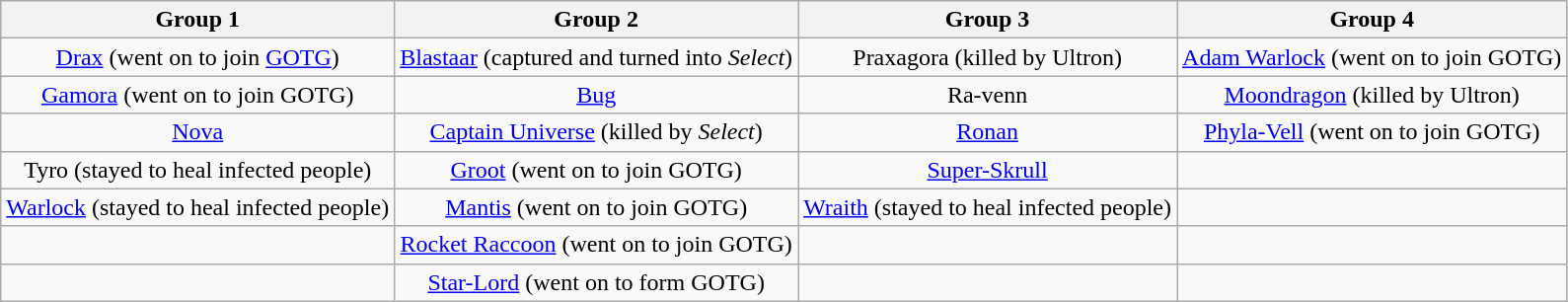<table class="wikitable" style="text-align:center; width:auto;">
<tr>
<th>Group 1</th>
<th>Group 2</th>
<th>Group 3</th>
<th>Group 4</th>
</tr>
<tr>
<td><a href='#'>Drax</a> (went on to join <a href='#'>GOTG</a>)</td>
<td><a href='#'>Blastaar</a> (captured and turned into <em>Select</em>)</td>
<td>Praxagora (killed by Ultron)</td>
<td><a href='#'>Adam Warlock</a> (went on to join GOTG)</td>
</tr>
<tr>
<td><a href='#'>Gamora</a> (went on to join GOTG)</td>
<td><a href='#'>Bug</a></td>
<td>Ra-venn</td>
<td><a href='#'>Moondragon</a> (killed by Ultron)</td>
</tr>
<tr>
<td><a href='#'>Nova</a></td>
<td><a href='#'>Captain Universe</a> (killed by <em>Select</em>)</td>
<td><a href='#'>Ronan</a></td>
<td><a href='#'>Phyla-Vell</a> (went on to join GOTG)</td>
</tr>
<tr>
<td>Tyro (stayed to heal infected people)</td>
<td><a href='#'>Groot</a> (went on to join GOTG)</td>
<td><a href='#'>Super-Skrull</a></td>
<td></td>
</tr>
<tr>
<td><a href='#'>Warlock</a> (stayed to heal infected people)</td>
<td><a href='#'>Mantis</a> (went on to join GOTG)</td>
<td><a href='#'>Wraith</a> (stayed to heal infected people)</td>
<td></td>
</tr>
<tr>
<td></td>
<td><a href='#'>Rocket Raccoon</a> (went on to join GOTG)</td>
<td></td>
<td></td>
</tr>
<tr>
<td></td>
<td><a href='#'>Star-Lord</a> (went on to form GOTG)</td>
<td></td>
<td></td>
</tr>
</table>
